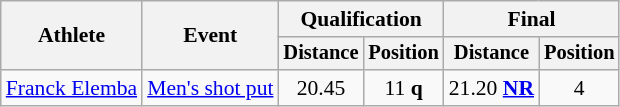<table class=wikitable style="font-size:90%">
<tr>
<th rowspan="2">Athlete</th>
<th rowspan="2">Event</th>
<th colspan="2">Qualification</th>
<th colspan="2">Final</th>
</tr>
<tr style="font-size:95%">
<th>Distance</th>
<th>Position</th>
<th>Distance</th>
<th>Position</th>
</tr>
<tr align=center>
<td align=left><a href='#'>Franck Elemba</a></td>
<td align=left><a href='#'>Men's shot put</a></td>
<td>20.45</td>
<td>11 <strong>q</strong></td>
<td>21.20 <strong><a href='#'>NR</a></strong></td>
<td>4</td>
</tr>
</table>
